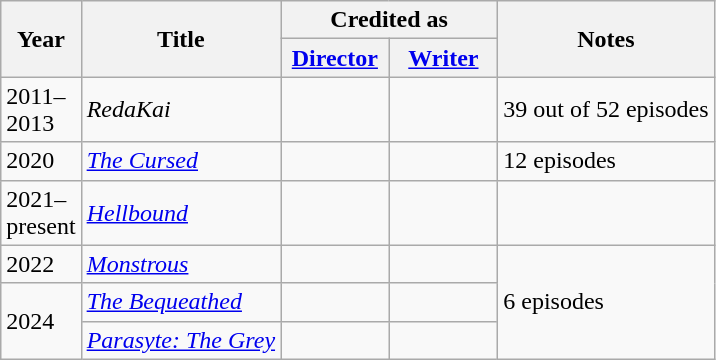<table class="wikitable">
<tr>
<th rowspan="2" style="width:33px;">Year</th>
<th rowspan="2">Title</th>
<th colspan="2">Credited as</th>
<th rowspan="2">Notes</th>
</tr>
<tr>
<th width=65><a href='#'>Director</a></th>
<th width=65><a href='#'>Writer</a></th>
</tr>
<tr>
<td>2011–2013</td>
<td><em>RedaKai</em></td>
<td></td>
<td></td>
<td>39 out of 52 episodes</td>
</tr>
<tr>
<td>2020</td>
<td><em><a href='#'>The Cursed</a></em></td>
<td></td>
<td></td>
<td>12 episodes</td>
</tr>
<tr>
<td>2021–present</td>
<td><em><a href='#'>Hellbound</a></em></td>
<td></td>
<td></td>
<td></td>
</tr>
<tr>
<td>2022</td>
<td><em><a href='#'>Monstrous</a></em></td>
<td></td>
<td></td>
<td rowspan="3">6 episodes</td>
</tr>
<tr>
<td rowspan="2">2024</td>
<td><em><a href='#'>The Bequeathed</a></em></td>
<td></td>
<td></td>
</tr>
<tr>
<td><em><a href='#'>Parasyte: The Grey</a></em></td>
<td></td>
<td></td>
</tr>
</table>
